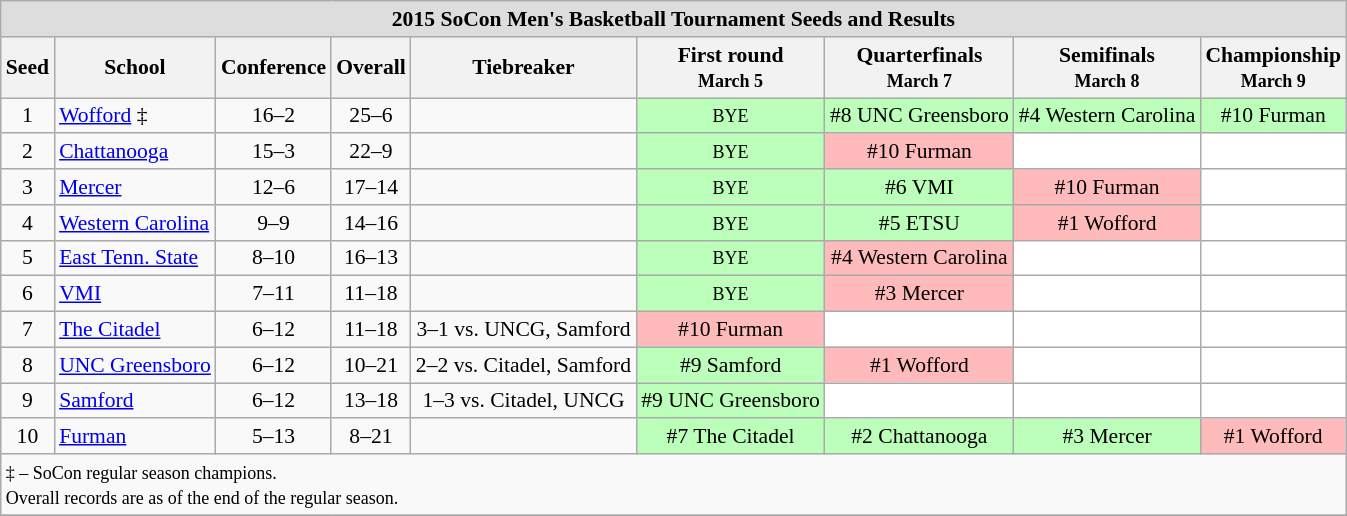<table class="wikitable" style="white-space:nowrap; font-size:90%;text-align:center">
<tr>
<td colspan="9" style="background:#DDDDDD; font:#000000"><strong>2015 SoCon Men's Basketball Tournament Seeds and Results</strong></td>
</tr>
<tr>
<th>Seed</th>
<th>School</th>
<th>Conference</th>
<th>Overall</th>
<th>Tiebreaker</th>
<th>First round<br><small>March 5</small></th>
<th>Quarterfinals<br><small>March 7</small></th>
<th>Semifinals<br><small>March 8</small></th>
<th>Championship<br><small>March 9</small></th>
</tr>
<tr>
<td>1</td>
<td align=left><a href='#'>Wofford</a> ‡</td>
<td>16–2</td>
<td>25–6</td>
<td></td>
<td style="background:#bfb;"><small>BYE</small></td>
<td style="background:#bfb;">#8 UNC Greensboro</td>
<td style="background:#bfb;">#4 Western Carolina</td>
<td style="background:#bfb;">#10 Furman</td>
</tr>
<tr>
<td>2</td>
<td align=left><a href='#'>Chattanooga</a></td>
<td>15–3</td>
<td>22–9</td>
<td></td>
<td style="background:#bfb;"><small>BYE</small></td>
<td style="background:#fbb;">#10 Furman</td>
<td style="background:#fff;"></td>
<td style="background:#fff;"></td>
</tr>
<tr>
<td>3</td>
<td align=left><a href='#'>Mercer</a></td>
<td>12–6</td>
<td>17–14</td>
<td></td>
<td style="background:#bfb;"><small>BYE</small></td>
<td style="background:#bfb;">#6 VMI</td>
<td style="background:#fbb;">#10 Furman</td>
<td style="background:#fff;"></td>
</tr>
<tr>
<td>4</td>
<td align=left><a href='#'>Western Carolina</a></td>
<td>9–9</td>
<td>14–16</td>
<td></td>
<td style="background:#bfb;"><small>BYE</small></td>
<td style="background:#bfb;">#5 ETSU</td>
<td style="background:#fbb;">#1 Wofford</td>
<td style="background:#fff;"></td>
</tr>
<tr>
<td>5</td>
<td align=left><a href='#'>East Tenn. State</a></td>
<td>8–10</td>
<td>16–13</td>
<td></td>
<td style="background:#bfb;"><small>BYE</small></td>
<td style="background:#fbb;">#4 Western Carolina</td>
<td style="background:#fff;"></td>
<td style="background:#fff;"></td>
</tr>
<tr>
<td>6</td>
<td align=left><a href='#'>VMI</a></td>
<td>7–11</td>
<td>11–18</td>
<td></td>
<td style="background:#bfb;"><small>BYE</small></td>
<td style="background:#fbb;">#3 Mercer</td>
<td style="background:#fff;"></td>
<td style="background:#fff;"></td>
</tr>
<tr>
<td>7</td>
<td align=left><a href='#'>The Citadel</a></td>
<td>6–12</td>
<td>11–18</td>
<td>3–1 vs. UNCG, Samford</td>
<td style="background:#fbb;">#10 Furman</td>
<td style="background:#fff;"></td>
<td style="background:#fff;"></td>
<td style="background:#fff;"></td>
</tr>
<tr>
<td>8</td>
<td align=left><a href='#'>UNC Greensboro</a></td>
<td>6–12</td>
<td>10–21</td>
<td>2–2 vs. Citadel, Samford</td>
<td style="background:#bfb;">#9 Samford</td>
<td style="background:#fbb;">#1 Wofford</td>
<td style="background:#fff;"></td>
<td style="background:#fff;"></td>
</tr>
<tr>
<td>9</td>
<td align=left><a href='#'>Samford</a></td>
<td>6–12</td>
<td>13–18</td>
<td>1–3 vs. Citadel, UNCG</td>
<td style="background:#bfb;">#9 UNC Greensboro</td>
<td style="background:#fff;"></td>
<td style="background:#fff;"></td>
<td style="background:#fff;"></td>
</tr>
<tr>
<td>10</td>
<td align=left><a href='#'>Furman</a></td>
<td>5–13</td>
<td>8–21</td>
<td></td>
<td style="background:#bfb;">#7 The Citadel</td>
<td style="background:#bfb;">#2 Chattanooga</td>
<td style="background:#bfb;">#3 Mercer</td>
<td style="background:#fbb;">#1 Wofford</td>
</tr>
<tr>
<td colspan="9" align=left><small>‡ – SoCon regular season champions.<br>Overall records are as of the end of the regular season.</small></td>
</tr>
<tr>
</tr>
</table>
